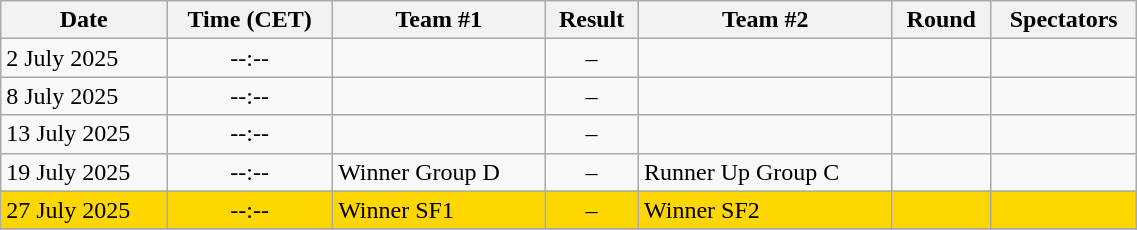<table class="wikitable" style="text-align: left;;" width="60%">
<tr>
<th>Date</th>
<th>Time (CET)</th>
<th>Team #1</th>
<th>Result</th>
<th>Team #2</th>
<th>Round</th>
<th>Spectators</th>
</tr>
<tr>
<td>2 July 2025</td>
<td style="text-align:center;">--:--</td>
<td></td>
<td style="text-align:center;">–</td>
<td></td>
<td></td>
<td></td>
</tr>
<tr>
<td>8 July 2025</td>
<td style="text-align:center;">--:--</td>
<td></td>
<td style="text-align:center;">–</td>
<td></td>
<td></td>
<td></td>
</tr>
<tr>
<td>13 July 2025</td>
<td style="text-align:center;">--:--</td>
<td></td>
<td style="text-align:center;">–</td>
<td></td>
<td></td>
<td></td>
</tr>
<tr>
<td>19 July 2025</td>
<td style="text-align:center;">--:--</td>
<td>Winner Group D</td>
<td style="text-align:center;">–</td>
<td>Runner Up Group C</td>
<td></td>
<td></td>
</tr>
<tr bgcolor=gold>
<td>27 July 2025</td>
<td style="text-align:center;">--:--</td>
<td>Winner SF1</td>
<td style="text-align:center;">–</td>
<td>Winner SF2</td>
<td></td>
<td></td>
</tr>
<tr>
</tr>
</table>
